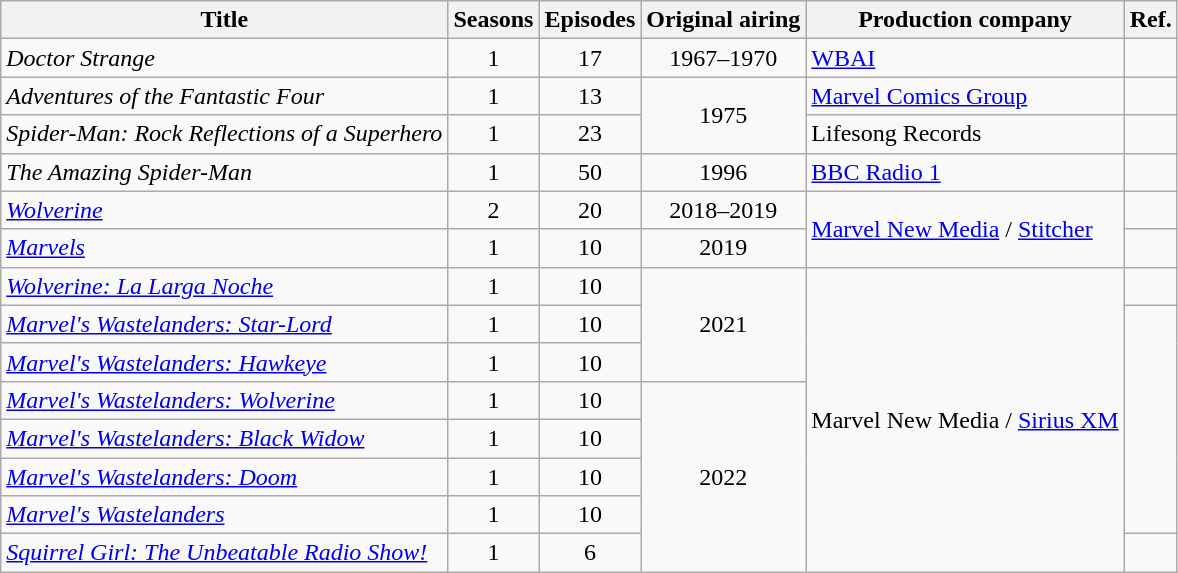<table class="wikitable sortable plainrowheaders" style="text-align: left">
<tr>
<th>Title</th>
<th>Seasons</th>
<th>Episodes</th>
<th>Original airing</th>
<th>Production company</th>
<th>Ref.</th>
</tr>
<tr>
<td><em>Doctor Strange</em></td>
<td align="center">1</td>
<td align="center">17</td>
<td align="center">1967–1970</td>
<td><a href='#'>WBAI</a></td>
<td align="center"></td>
</tr>
<tr>
<td><em>Adventures of the Fantastic Four</em></td>
<td align="center">1</td>
<td align="center">13</td>
<td rowspan="2" align="center">1975</td>
<td><a href='#'>Marvel Comics Group</a></td>
<td align="center"></td>
</tr>
<tr>
<td><em>Spider-Man: Rock Reflections of a Superhero</em></td>
<td align="center">1</td>
<td align="center">23</td>
<td>Lifesong Records</td>
<td align="center"></td>
</tr>
<tr>
<td><em>The Amazing Spider-Man</em></td>
<td align="center">1</td>
<td align="center">50</td>
<td align="center">1996</td>
<td><a href='#'>BBC Radio 1</a></td>
<td align="center"></td>
</tr>
<tr>
<td><em><a href='#'>Wolverine</a></em></td>
<td align="center">2</td>
<td align="center">20</td>
<td align="center">2018–2019</td>
<td rowspan=2><a href='#'>Marvel New Media</a> / <a href='#'>Stitcher</a></td>
<td align="center"></td>
</tr>
<tr>
<td><em><a href='#'>Marvels</a></em></td>
<td align="center">1</td>
<td align="center">10</td>
<td align="center">2019</td>
<td align="center"></td>
</tr>
<tr>
<td><em><a href='#'>Wolverine: La Larga Noche</a></em></td>
<td align="center">1</td>
<td align="center">10</td>
<td rowspan=3 align="center">2021</td>
<td rowspan=8>Marvel New Media / <a href='#'>Sirius XM</a></td>
<td align="center"></td>
</tr>
<tr>
<td><em><a href='#'>Marvel's Wastelanders: Star-Lord</a></em></td>
<td align="center">1</td>
<td align="center">10</td>
<td rowspan=6 align="center"></td>
</tr>
<tr>
<td><em><a href='#'>Marvel's Wastelanders: Hawkeye</a></em></td>
<td align="center">1</td>
<td align="center">10</td>
</tr>
<tr>
<td><em><a href='#'>Marvel's Wastelanders: Wolverine</a></em></td>
<td align="center">1</td>
<td align="center">10</td>
<td rowspan=5 align="center">2022</td>
</tr>
<tr>
<td><em><a href='#'>Marvel's Wastelanders: Black Widow</a></em></td>
<td align="center">1</td>
<td align="center">10</td>
</tr>
<tr>
<td><em><a href='#'>Marvel's Wastelanders: Doom</a></em></td>
<td align="center">1</td>
<td align="center">10</td>
</tr>
<tr>
<td><em><a href='#'>Marvel's Wastelanders</a></em></td>
<td align="center">1</td>
<td align="center">10</td>
</tr>
<tr>
<td><em><a href='#'>Squirrel Girl: The Unbeatable Radio Show!</a></em></td>
<td align="center">1</td>
<td align="center">6</td>
<td align="center"></td>
</tr>
</table>
